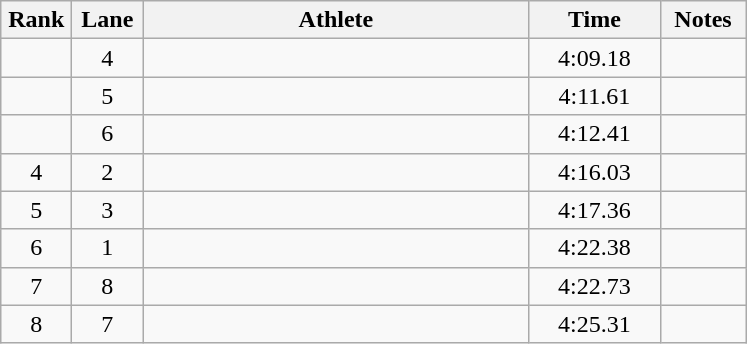<table class="wikitable sortable" style="text-align:center">
<tr>
<th width=40>Rank</th>
<th width=40>Lane</th>
<th width=250>Athlete</th>
<th width=80>Time</th>
<th width=50>Notes</th>
</tr>
<tr>
<td></td>
<td>4</td>
<td align=left></td>
<td>4:09.18</td>
<td></td>
</tr>
<tr>
<td></td>
<td>5</td>
<td align=left></td>
<td>4:11.61</td>
<td></td>
</tr>
<tr>
<td></td>
<td>6</td>
<td align=left></td>
<td>4:12.41</td>
<td></td>
</tr>
<tr>
<td>4</td>
<td>2</td>
<td align=left></td>
<td>4:16.03</td>
<td></td>
</tr>
<tr>
<td>5</td>
<td>3</td>
<td align=left></td>
<td>4:17.36</td>
<td></td>
</tr>
<tr>
<td>6</td>
<td>1</td>
<td align=left></td>
<td>4:22.38</td>
<td></td>
</tr>
<tr>
<td>7</td>
<td>8</td>
<td align=left></td>
<td>4:22.73</td>
<td></td>
</tr>
<tr>
<td>8</td>
<td>7</td>
<td align=left></td>
<td>4:25.31</td>
<td></td>
</tr>
</table>
